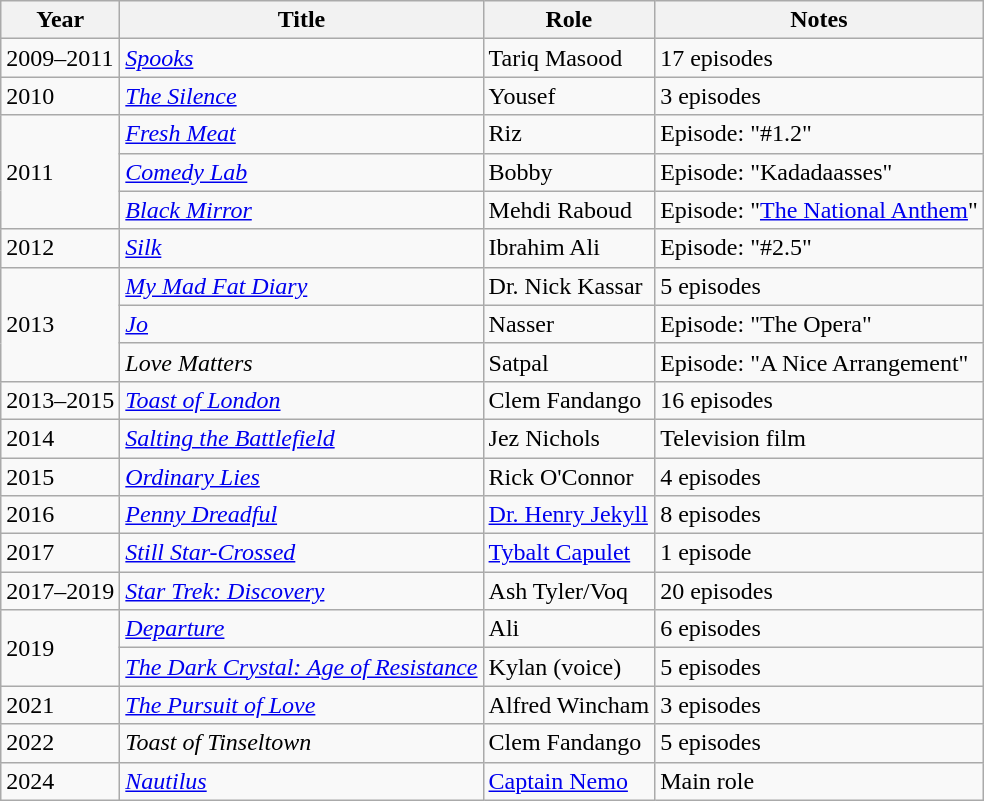<table class="wikitable sortable">
<tr>
<th>Year</th>
<th>Title</th>
<th>Role</th>
<th class="unsortable">Notes</th>
</tr>
<tr>
<td>2009–2011</td>
<td><em><a href='#'>Spooks</a></em></td>
<td>Tariq Masood</td>
<td>17 episodes</td>
</tr>
<tr>
<td>2010</td>
<td><em><a href='#'>The Silence</a></em></td>
<td>Yousef</td>
<td>3 episodes</td>
</tr>
<tr>
<td rowspan="3">2011</td>
<td><em><a href='#'>Fresh Meat</a></em></td>
<td>Riz</td>
<td>Episode: "#1.2"</td>
</tr>
<tr>
<td><em><a href='#'>Comedy Lab</a></em></td>
<td>Bobby</td>
<td>Episode: "Kadadaasses"</td>
</tr>
<tr>
<td><em><a href='#'>Black Mirror</a></em></td>
<td>Mehdi Raboud</td>
<td>Episode: "<a href='#'>The National Anthem</a>"</td>
</tr>
<tr>
<td>2012</td>
<td><em><a href='#'>Silk</a></em></td>
<td>Ibrahim Ali</td>
<td>Episode: "#2.5"</td>
</tr>
<tr>
<td rowspan="3">2013</td>
<td><em><a href='#'>My Mad Fat Diary</a></em></td>
<td>Dr. Nick Kassar</td>
<td>5 episodes</td>
</tr>
<tr>
<td><em><a href='#'>Jo</a></em></td>
<td>Nasser</td>
<td>Episode: "The Opera"</td>
</tr>
<tr>
<td><em>Love Matters</em></td>
<td>Satpal</td>
<td>Episode: "A Nice Arrangement"</td>
</tr>
<tr>
<td>2013–2015</td>
<td><em><a href='#'>Toast of London</a></em></td>
<td>Clem Fandango</td>
<td>16 episodes</td>
</tr>
<tr>
<td>2014</td>
<td><em><a href='#'>Salting the Battlefield</a></em></td>
<td>Jez Nichols</td>
<td>Television film</td>
</tr>
<tr>
<td>2015</td>
<td><em><a href='#'>Ordinary Lies</a></em></td>
<td>Rick O'Connor</td>
<td>4 episodes</td>
</tr>
<tr>
<td>2016</td>
<td><em><a href='#'>Penny Dreadful</a></em></td>
<td><a href='#'>Dr. Henry Jekyll</a></td>
<td>8 episodes</td>
</tr>
<tr>
<td>2017</td>
<td><em><a href='#'>Still Star-Crossed</a></em></td>
<td><a href='#'>Tybalt Capulet</a></td>
<td>1 episode</td>
</tr>
<tr>
<td>2017–2019</td>
<td><em><a href='#'>Star Trek: Discovery</a></em></td>
<td>Ash Tyler/Voq</td>
<td>20 episodes</td>
</tr>
<tr>
<td rowspan="2">2019</td>
<td><em><a href='#'>Departure</a></em></td>
<td>Ali</td>
<td>6 episodes</td>
</tr>
<tr>
<td><em><a href='#'>The Dark Crystal: Age of Resistance</a></em></td>
<td>Kylan (voice)</td>
<td>5 episodes</td>
</tr>
<tr>
<td>2021</td>
<td><em><a href='#'>The Pursuit of Love</a></em></td>
<td>Alfred Wincham</td>
<td>3 episodes</td>
</tr>
<tr>
<td>2022</td>
<td><em>Toast of Tinseltown</em></td>
<td>Clem Fandango</td>
<td>5 episodes</td>
</tr>
<tr>
<td>2024</td>
<td><em><a href='#'>Nautilus</a></em></td>
<td><a href='#'>Captain Nemo</a></td>
<td>Main role</td>
</tr>
</table>
